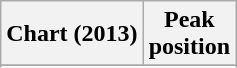<table class="wikitable sortable plainrowheaders">
<tr>
<th>Chart (2013)</th>
<th>Peak<br>position</th>
</tr>
<tr>
</tr>
<tr>
</tr>
</table>
